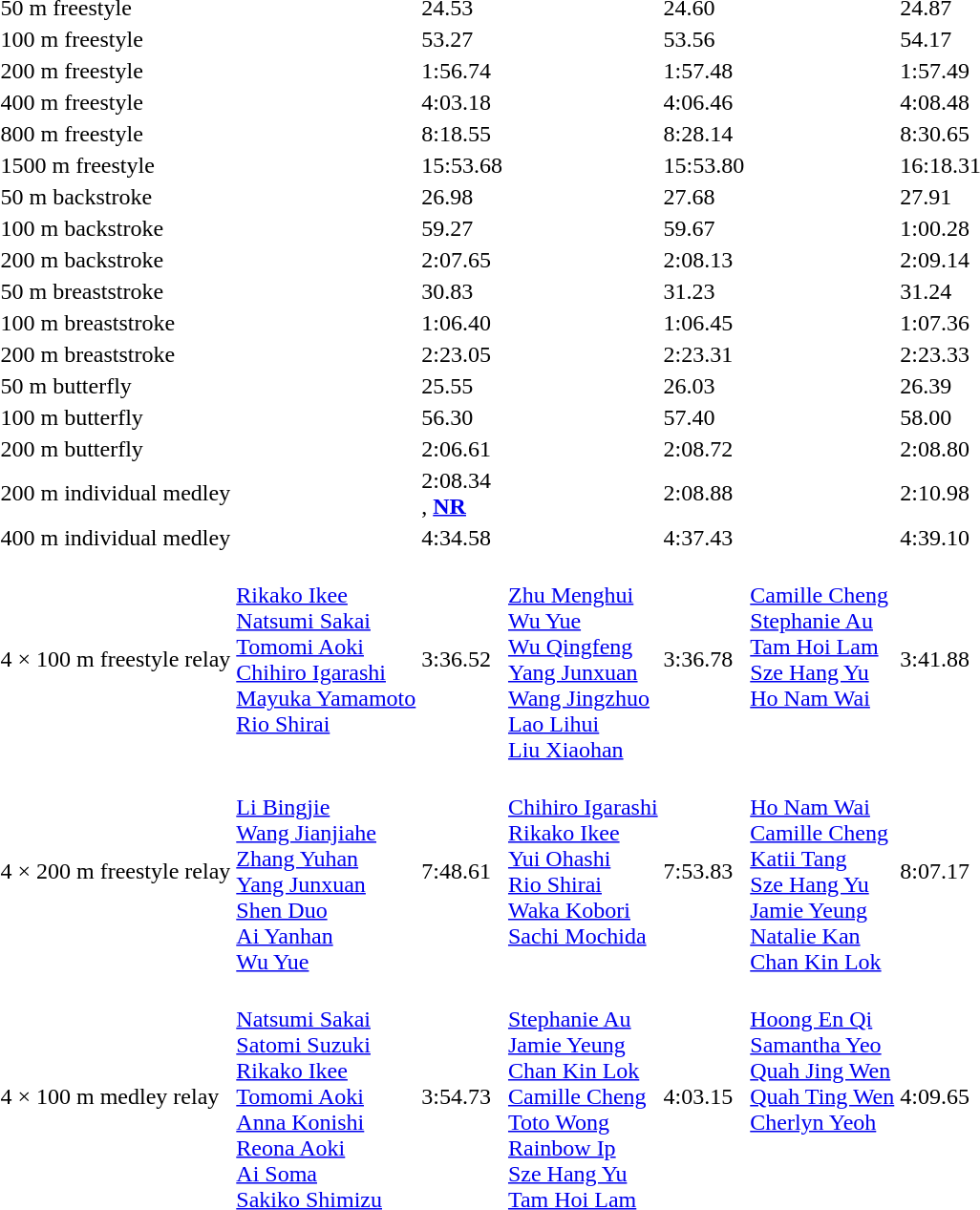<table>
<tr>
<td>50 m freestyle<br></td>
<td></td>
<td>24.53<br></td>
<td></td>
<td>24.60</td>
<td></td>
<td>24.87</td>
</tr>
<tr>
<td>100 m freestyle<br></td>
<td></td>
<td>53.27<br></td>
<td></td>
<td>53.56</td>
<td></td>
<td>54.17</td>
</tr>
<tr>
<td>200 m freestyle<br></td>
<td></td>
<td>1:56.74</td>
<td></td>
<td>1:57.48</td>
<td></td>
<td>1:57.49</td>
</tr>
<tr>
<td>400 m freestyle<br></td>
<td></td>
<td>4:03.18<br></td>
<td></td>
<td>4:06.46</td>
<td></td>
<td>4:08.48</td>
</tr>
<tr>
<td>800 m freestyle<br></td>
<td></td>
<td>8:18.55<br></td>
<td></td>
<td>8:28.14</td>
<td></td>
<td>8:30.65</td>
</tr>
<tr>
<td>1500 m freestyle<br></td>
<td></td>
<td>15:53.68<br></td>
<td></td>
<td>15:53.80</td>
<td></td>
<td>16:18.31</td>
</tr>
<tr>
<td>50 m backstroke<br></td>
<td></td>
<td>26.98<br></td>
<td></td>
<td>27.68</td>
<td></td>
<td>27.91</td>
</tr>
<tr>
<td>100 m backstroke<br></td>
<td></td>
<td>59.27</td>
<td></td>
<td>59.67</td>
<td></td>
<td>1:00.28</td>
</tr>
<tr>
<td>200 m backstroke<br></td>
<td></td>
<td>2:07.65</td>
<td></td>
<td>2:08.13</td>
<td></td>
<td>2:09.14</td>
</tr>
<tr>
<td>50 m breaststroke<br></td>
<td></td>
<td>30.83<br></td>
<td></td>
<td>31.23</td>
<td></td>
<td>31.24</td>
</tr>
<tr>
<td>100 m breaststroke<br></td>
<td></td>
<td>1:06.40<br></td>
<td></td>
<td>1:06.45</td>
<td></td>
<td>1:07.36</td>
</tr>
<tr>
<td>200 m breaststroke<br></td>
<td></td>
<td>2:23.05</td>
<td></td>
<td>2:23.31</td>
<td></td>
<td>2:23.33</td>
</tr>
<tr>
<td>50 m butterfly<br></td>
<td></td>
<td>25.55<br></td>
<td></td>
<td>26.03</td>
<td></td>
<td>26.39</td>
</tr>
<tr>
<td>100 m butterfly<br></td>
<td></td>
<td>56.30<br></td>
<td></td>
<td>57.40</td>
<td></td>
<td>58.00</td>
</tr>
<tr>
<td>200 m butterfly<br></td>
<td></td>
<td>2:06.61</td>
<td></td>
<td>2:08.72</td>
<td></td>
<td>2:08.80</td>
</tr>
<tr>
<td>200 m individual medley<br></td>
<td></td>
<td>2:08.34<br>, <strong><a href='#'>NR</a></strong></td>
<td></td>
<td>2:08.88</td>
<td></td>
<td>2:10.98</td>
</tr>
<tr>
<td>400 m individual medley<br></td>
<td></td>
<td>4:34.58</td>
<td></td>
<td>4:37.43</td>
<td></td>
<td>4:39.10</td>
</tr>
<tr>
<td>4 × 100 m freestyle relay<br></td>
<td valign=top><br><a href='#'>Rikako Ikee</a><br><a href='#'>Natsumi Sakai</a><br><a href='#'>Tomomi Aoki</a><br><a href='#'>Chihiro Igarashi</a><br><a href='#'>Mayuka Yamamoto</a><br><a href='#'>Rio Shirai</a></td>
<td>3:36.52<br></td>
<td><br><a href='#'>Zhu Menghui</a><br><a href='#'>Wu Yue</a><br><a href='#'>Wu Qingfeng</a><br><a href='#'>Yang Junxuan</a><br><a href='#'>Wang Jingzhuo</a><br><a href='#'>Lao Lihui</a><br><a href='#'>Liu Xiaohan</a></td>
<td>3:36.78</td>
<td valign=top><br><a href='#'>Camille Cheng</a><br><a href='#'>Stephanie Au</a><br><a href='#'>Tam Hoi Lam</a><br><a href='#'>Sze Hang Yu</a><br><a href='#'>Ho Nam Wai</a></td>
<td>3:41.88</td>
</tr>
<tr>
<td>4 × 200 m freestyle relay<br></td>
<td><br><a href='#'>Li Bingjie</a><br><a href='#'>Wang Jianjiahe</a><br><a href='#'>Zhang Yuhan</a><br><a href='#'>Yang Junxuan</a><br><a href='#'>Shen Duo</a><br><a href='#'>Ai Yanhan</a><br><a href='#'>Wu Yue</a></td>
<td>7:48.61<br></td>
<td valign=top><br><a href='#'>Chihiro Igarashi</a><br><a href='#'>Rikako Ikee</a><br><a href='#'>Yui Ohashi</a><br><a href='#'>Rio Shirai</a><br><a href='#'>Waka Kobori</a><br><a href='#'>Sachi Mochida</a></td>
<td>7:53.83</td>
<td><br><a href='#'>Ho Nam Wai</a><br><a href='#'>Camille Cheng</a><br><a href='#'>Katii Tang</a><br><a href='#'>Sze Hang Yu</a><br><a href='#'>Jamie Yeung</a><br><a href='#'>Natalie Kan</a><br><a href='#'>Chan Kin Lok</a></td>
<td>8:07.17</td>
</tr>
<tr>
<td>4 × 100 m medley relay<br></td>
<td><br><a href='#'>Natsumi Sakai</a><br><a href='#'>Satomi Suzuki</a><br><a href='#'>Rikako Ikee</a><br><a href='#'>Tomomi Aoki</a><br><a href='#'>Anna Konishi</a><br><a href='#'>Reona Aoki</a><br><a href='#'>Ai Soma</a><br><a href='#'>Sakiko Shimizu</a></td>
<td>3:54.73<br></td>
<td><br><a href='#'>Stephanie Au</a><br><a href='#'>Jamie Yeung</a><br><a href='#'>Chan Kin Lok</a><br><a href='#'>Camille Cheng</a><br><a href='#'>Toto Wong</a><br><a href='#'>Rainbow Ip</a><br><a href='#'>Sze Hang Yu</a><br><a href='#'>Tam Hoi Lam</a></td>
<td>4:03.15</td>
<td valign=top><br><a href='#'>Hoong En Qi</a><br><a href='#'>Samantha Yeo</a><br><a href='#'>Quah Jing Wen</a><br><a href='#'>Quah Ting Wen</a><br><a href='#'>Cherlyn Yeoh</a></td>
<td>4:09.65</td>
</tr>
</table>
